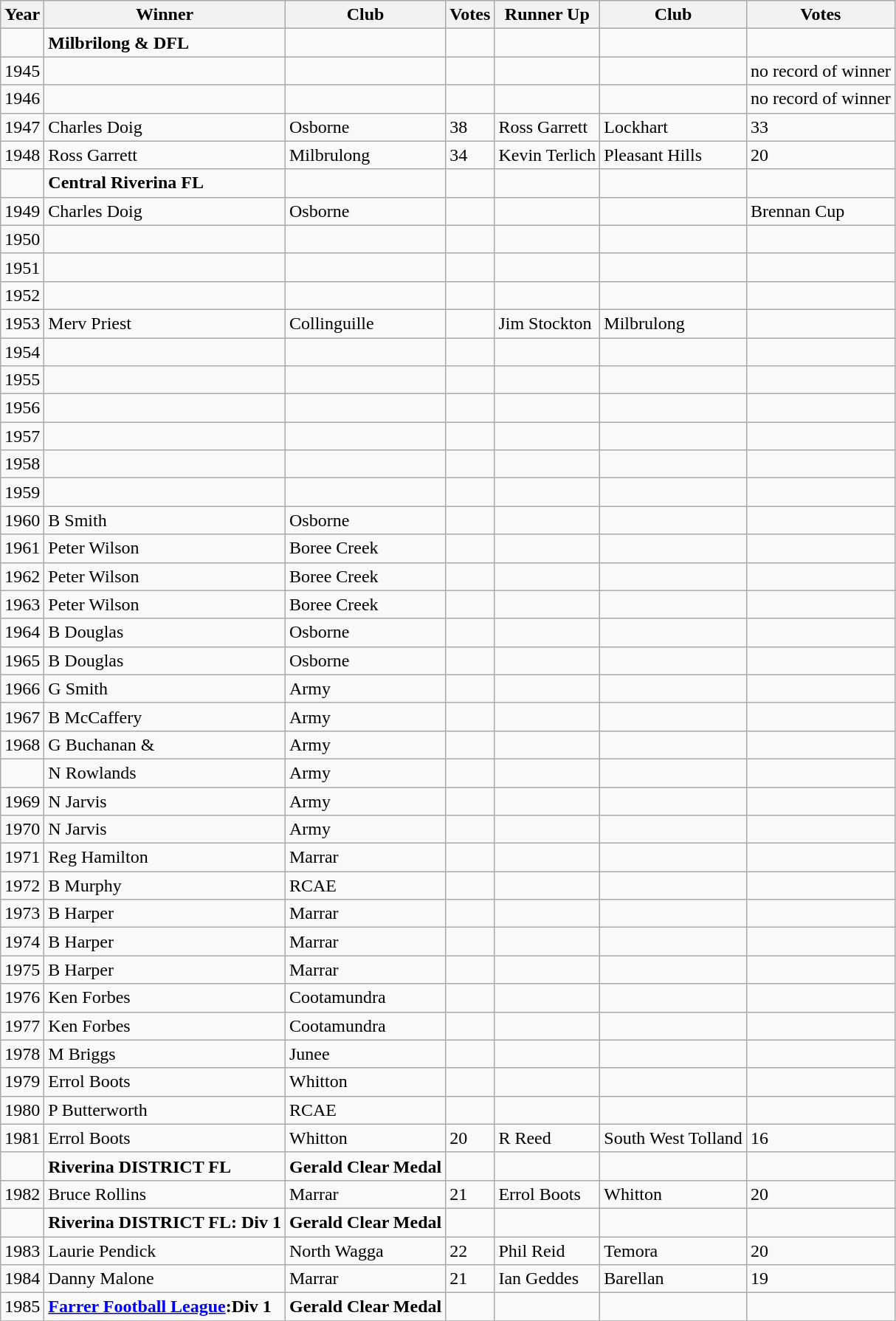<table class="wikitable sortable">
<tr>
<th>Year</th>
<th><span>Winner</span></th>
<th>Club</th>
<th>Votes</th>
<th>Runner Up</th>
<th>Club</th>
<th>Votes</th>
</tr>
<tr>
<td></td>
<td><strong>Milbrilong & DFL</strong></td>
<td></td>
<td></td>
<td></td>
<td></td>
<td></td>
</tr>
<tr>
<td>1945</td>
<td></td>
<td></td>
<td></td>
<td></td>
<td></td>
<td>no record of winner</td>
</tr>
<tr>
<td>1946</td>
<td></td>
<td></td>
<td></td>
<td></td>
<td></td>
<td>no record of winner</td>
</tr>
<tr>
<td>1947</td>
<td>Charles Doig</td>
<td>Osborne</td>
<td>38</td>
<td>Ross Garrett</td>
<td>Lockhart</td>
<td>33</td>
</tr>
<tr>
<td>1948</td>
<td>Ross Garrett</td>
<td>Milbrulong</td>
<td>34</td>
<td>Kevin Terlich</td>
<td>Pleasant Hills</td>
<td>20</td>
</tr>
<tr>
<td></td>
<td><strong>Central Riverina FL</strong></td>
<td></td>
<td></td>
<td></td>
<td></td>
<td></td>
</tr>
<tr>
<td>1949</td>
<td>Charles Doig</td>
<td>Osborne</td>
<td></td>
<td></td>
<td></td>
<td>Brennan Cup</td>
</tr>
<tr>
<td>1950</td>
<td></td>
<td></td>
<td></td>
<td></td>
<td></td>
<td></td>
</tr>
<tr>
<td>1951</td>
<td></td>
<td></td>
<td></td>
<td></td>
<td></td>
<td></td>
</tr>
<tr>
<td>1952</td>
<td></td>
<td></td>
<td></td>
<td></td>
<td></td>
<td></td>
</tr>
<tr>
<td>1953</td>
<td>Merv Priest</td>
<td>Collinguille</td>
<td></td>
<td>Jim Stockton</td>
<td>Milbrulong</td>
<td></td>
</tr>
<tr>
<td>1954</td>
<td></td>
<td></td>
<td></td>
<td></td>
<td></td>
<td></td>
</tr>
<tr>
<td>1955</td>
<td></td>
<td></td>
<td></td>
<td></td>
<td></td>
<td></td>
</tr>
<tr>
<td>1956</td>
<td></td>
<td></td>
<td></td>
<td></td>
<td></td>
<td></td>
</tr>
<tr>
<td>1957</td>
<td></td>
<td></td>
<td></td>
<td></td>
<td></td>
<td></td>
</tr>
<tr>
<td>1958</td>
<td></td>
<td></td>
<td></td>
<td></td>
<td></td>
<td></td>
</tr>
<tr>
<td>1959</td>
<td></td>
<td></td>
<td></td>
<td></td>
<td></td>
<td></td>
</tr>
<tr>
<td>1960</td>
<td>B Smith</td>
<td>Osborne</td>
<td></td>
<td></td>
<td></td>
<td></td>
</tr>
<tr>
<td>1961</td>
<td>Peter Wilson</td>
<td>Boree Creek</td>
<td></td>
<td></td>
<td></td>
<td></td>
</tr>
<tr>
<td>1962</td>
<td>Peter Wilson</td>
<td>Boree Creek</td>
<td></td>
<td></td>
<td></td>
<td></td>
</tr>
<tr>
<td>1963</td>
<td>Peter Wilson</td>
<td>Boree Creek</td>
<td></td>
<td></td>
<td></td>
<td></td>
</tr>
<tr>
<td>1964</td>
<td>B Douglas</td>
<td>Osborne</td>
<td></td>
<td></td>
<td></td>
<td></td>
</tr>
<tr>
<td>1965</td>
<td>B Douglas</td>
<td>Osborne</td>
<td></td>
<td></td>
<td></td>
<td></td>
</tr>
<tr>
<td>1966</td>
<td>G Smith</td>
<td>Army</td>
<td></td>
<td></td>
<td></td>
<td></td>
</tr>
<tr>
<td>1967</td>
<td>B McCaffery</td>
<td>Army</td>
<td></td>
<td></td>
<td></td>
<td></td>
</tr>
<tr>
<td>1968</td>
<td>G Buchanan &</td>
<td>Army</td>
<td></td>
<td></td>
<td></td>
<td></td>
</tr>
<tr>
<td></td>
<td>N Rowlands</td>
<td>Army</td>
<td></td>
<td></td>
<td></td>
<td></td>
</tr>
<tr>
<td>1969</td>
<td>N Jarvis</td>
<td>Army</td>
<td></td>
<td></td>
<td></td>
<td></td>
</tr>
<tr>
<td>1970</td>
<td>N Jarvis</td>
<td>Army</td>
<td></td>
<td></td>
<td></td>
<td></td>
</tr>
<tr>
<td>1971</td>
<td>Reg Hamilton</td>
<td>Marrar</td>
<td></td>
<td></td>
<td></td>
<td></td>
</tr>
<tr>
<td>1972</td>
<td>B Murphy</td>
<td>RCAE</td>
<td></td>
<td></td>
<td></td>
<td></td>
</tr>
<tr>
<td>1973</td>
<td>B Harper</td>
<td>Marrar</td>
<td></td>
<td></td>
<td></td>
<td></td>
</tr>
<tr>
<td>1974</td>
<td>B Harper</td>
<td>Marrar</td>
<td></td>
<td></td>
<td></td>
<td></td>
</tr>
<tr>
<td>1975</td>
<td>B Harper</td>
<td>Marrar</td>
<td></td>
<td></td>
<td></td>
<td></td>
</tr>
<tr>
<td>1976</td>
<td>Ken Forbes</td>
<td>Cootamundra</td>
<td></td>
<td></td>
<td></td>
<td></td>
</tr>
<tr>
<td>1977</td>
<td>Ken Forbes</td>
<td>Cootamundra</td>
<td></td>
<td></td>
<td></td>
<td></td>
</tr>
<tr>
<td>1978</td>
<td>M Briggs</td>
<td>Junee</td>
<td></td>
<td></td>
<td></td>
<td></td>
</tr>
<tr>
<td>1979</td>
<td>Errol Boots</td>
<td>Whitton</td>
<td></td>
<td></td>
<td></td>
<td></td>
</tr>
<tr>
<td>1980</td>
<td>P Butterworth</td>
<td>RCAE</td>
<td></td>
<td></td>
<td></td>
<td></td>
</tr>
<tr>
<td>1981</td>
<td>Errol Boots</td>
<td>Whitton</td>
<td>20</td>
<td>R Reed</td>
<td>South West Tolland</td>
<td>16</td>
</tr>
<tr>
<td></td>
<td><strong>Riverina DISTRICT FL</strong></td>
<td><strong>Gerald Clear Medal</strong></td>
<td></td>
<td></td>
<td></td>
<td></td>
</tr>
<tr>
<td>1982</td>
<td>Bruce Rollins</td>
<td>Marrar</td>
<td>21</td>
<td>Errol Boots</td>
<td>Whitton</td>
<td>20</td>
</tr>
<tr>
<td></td>
<td><strong>Riverina DISTRICT FL: Div 1</strong></td>
<td><strong>Gerald Clear Medal</strong></td>
<td></td>
<td></td>
<td></td>
<td></td>
</tr>
<tr>
<td>1983</td>
<td>Laurie Pendick</td>
<td>North Wagga</td>
<td>22</td>
<td>Phil Reid</td>
<td>Temora</td>
<td>20</td>
</tr>
<tr>
<td>1984</td>
<td>Danny Malone</td>
<td>Marrar</td>
<td>21</td>
<td>Ian Geddes</td>
<td>Barellan</td>
<td>19</td>
</tr>
<tr>
<td>1985</td>
<td><strong><a href='#'>Farrer Football League</a>:Div 1</strong></td>
<td><strong>Gerald Clear Medal</strong></td>
<td></td>
<td></td>
<td></td>
<td></td>
</tr>
<tr>
</tr>
</table>
